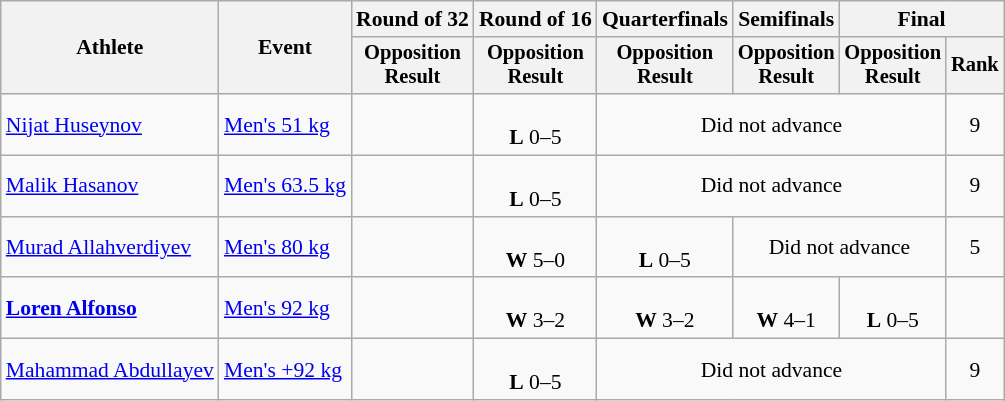<table class="wikitable" style="font-size:90%">
<tr>
<th rowspan=2>Athlete</th>
<th rowspan=2>Event</th>
<th>Round of 32</th>
<th>Round of 16</th>
<th>Quarterfinals</th>
<th>Semifinals</th>
<th colspan=2>Final</th>
</tr>
<tr style=font-size:95%>
<th>Opposition<br>Result</th>
<th>Opposition<br>Result</th>
<th>Opposition<br>Result</th>
<th>Opposition<br>Result</th>
<th>Opposition<br>Result</th>
<th>Rank</th>
</tr>
<tr align=center>
<td align=left><a href='#'>Nijat Huseynov</a></td>
<td align=left><a href='#'>Men's 51 kg</a></td>
<td></td>
<td><br><strong>L</strong> 0–5</td>
<td colspan=3>Did not advance</td>
<td>9</td>
</tr>
<tr align=center>
<td align=left><a href='#'>Malik Hasanov</a></td>
<td align=left><a href='#'>Men's 63.5 kg</a></td>
<td></td>
<td><br><strong>L</strong> 0–5</td>
<td colspan=3>Did not advance</td>
<td>9</td>
</tr>
<tr align=center>
<td align=left><a href='#'>Murad Allahverdiyev</a></td>
<td align=left><a href='#'>Men's 80 kg</a></td>
<td></td>
<td><br><strong>W</strong> 5–0</td>
<td><br><strong>L</strong> 0–5</td>
<td colspan=2>Did not advance</td>
<td>5</td>
</tr>
<tr align=center>
<td align=left><strong><a href='#'>Loren Alfonso</a></strong></td>
<td align=left><a href='#'>Men's 92 kg</a></td>
<td></td>
<td><br><strong>W</strong> 3–2</td>
<td><br><strong>W</strong> 3–2</td>
<td><br><strong>W</strong> 4–1</td>
<td><br><strong>L</strong> 0–5</td>
<td></td>
</tr>
<tr align=center>
<td align=left><a href='#'>Mahammad Abdullayev</a></td>
<td align=left><a href='#'>Men's +92 kg</a></td>
<td></td>
<td><br><strong>L</strong> 0–5</td>
<td colspan=3>Did not advance</td>
<td>9</td>
</tr>
</table>
